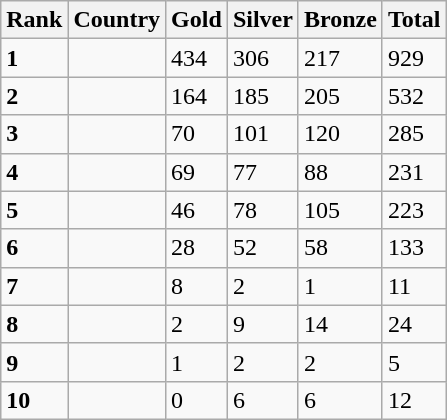<table class="wikitable">
<tr>
<th>Rank</th>
<th>Country</th>
<th>Gold</th>
<th>Silver</th>
<th>Bronze</th>
<th>Total</th>
</tr>
<tr>
<td><strong>1</strong></td>
<td></td>
<td>434</td>
<td>306</td>
<td>217</td>
<td>929</td>
</tr>
<tr>
<td><strong>2</strong></td>
<td></td>
<td>164</td>
<td>185</td>
<td>205</td>
<td>532</td>
</tr>
<tr>
<td><strong>3</strong></td>
<td></td>
<td>70</td>
<td>101</td>
<td>120</td>
<td>285</td>
</tr>
<tr>
<td><strong>4</strong></td>
<td></td>
<td>69</td>
<td>77</td>
<td>88</td>
<td>231</td>
</tr>
<tr>
<td><strong>5</strong></td>
<td></td>
<td>46</td>
<td>78</td>
<td>105</td>
<td>223</td>
</tr>
<tr>
<td><strong>6</strong></td>
<td></td>
<td>28</td>
<td>52</td>
<td>58</td>
<td>133</td>
</tr>
<tr>
<td><strong>7</strong></td>
<td></td>
<td>8</td>
<td>2</td>
<td>1</td>
<td>11</td>
</tr>
<tr>
<td><strong>8</strong></td>
<td></td>
<td>2</td>
<td>9</td>
<td>14</td>
<td>24</td>
</tr>
<tr>
<td><strong>9</strong></td>
<td></td>
<td>1</td>
<td>2</td>
<td>2</td>
<td>5</td>
</tr>
<tr>
<td><strong>10</strong></td>
<td></td>
<td>0</td>
<td>6</td>
<td>6</td>
<td>12</td>
</tr>
</table>
